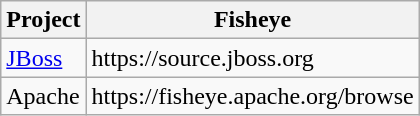<table class="wikitable">
<tr>
<th>Project</th>
<th>Fisheye</th>
</tr>
<tr>
<td><a href='#'>JBoss</a></td>
<td>https://source.jboss.org</td>
</tr>
<tr>
<td>Apache</td>
<td>https://fisheye.apache.org/browse</td>
</tr>
</table>
